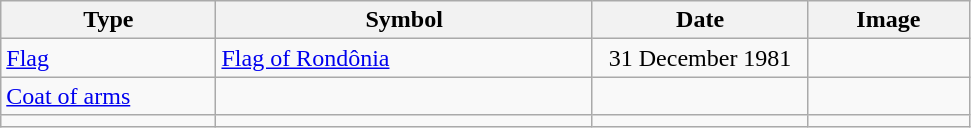<table class="wikitable">
<tr>
<th width="20%">Type</th>
<th width="35%">Symbol</th>
<th width="20%">Date</th>
<th width="15%">Image</th>
</tr>
<tr>
<td><a href='#'>Flag</a></td>
<td><a href='#'>Flag of Rondônia</a></td>
<td align="center">31 December 1981</td>
<td align="center"></td>
</tr>
<tr>
<td><a href='#'>Coat of arms</a></td>
<td></td>
<td align="center"></td>
<td align="center"></td>
</tr>
<tr>
<td></td>
<td></td>
<td align="center"></td>
<td></td>
</tr>
</table>
